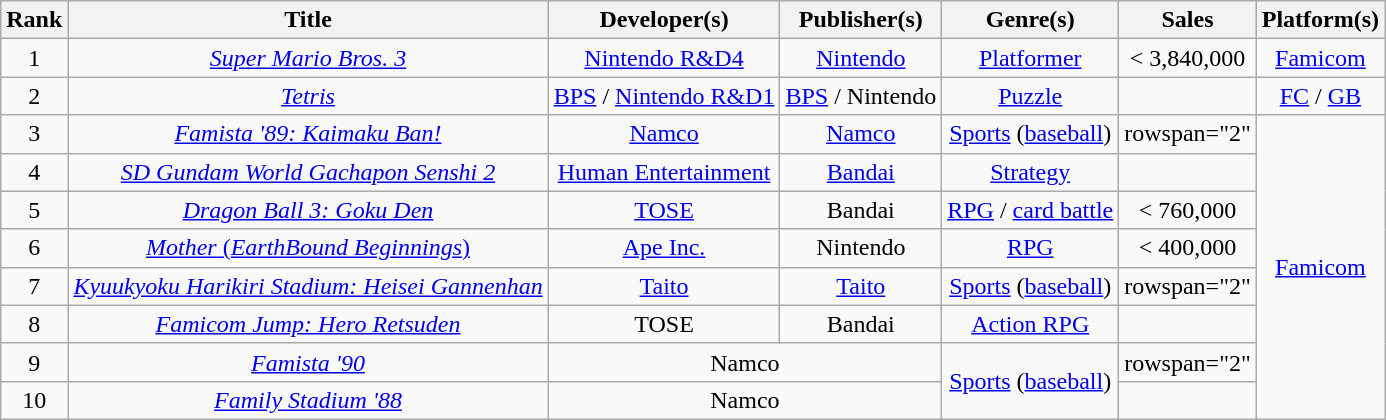<table class="wikitable sortable" style="text-align:center">
<tr>
<th>Rank</th>
<th>Title</th>
<th>Developer(s)</th>
<th>Publisher(s)</th>
<th>Genre(s)</th>
<th>Sales</th>
<th>Platform(s)</th>
</tr>
<tr>
<td>1</td>
<td><em><a href='#'>Super Mario Bros. 3</a></em></td>
<td><a href='#'>Nintendo R&D4</a></td>
<td><a href='#'>Nintendo</a></td>
<td><a href='#'>Platformer</a></td>
<td>< 3,840,000</td>
<td><a href='#'>Famicom</a></td>
</tr>
<tr>
<td>2</td>
<td><em><a href='#'>Tetris</a></em></td>
<td><a href='#'>BPS</a> / <a href='#'>Nintendo R&D1</a></td>
<td><a href='#'>BPS</a> / Nintendo</td>
<td><a href='#'>Puzzle</a></td>
<td></td>
<td><a href='#'>FC</a> / <a href='#'>GB</a></td>
</tr>
<tr>
<td>3</td>
<td><em><a href='#'>Famista '89: Kaimaku Ban!</a></em></td>
<td><a href='#'>Namco</a></td>
<td><a href='#'>Namco</a></td>
<td><a href='#'>Sports</a> (<a href='#'>baseball</a>)</td>
<td>rowspan="2" </td>
<td rowspan="8"><a href='#'>Famicom</a></td>
</tr>
<tr>
<td>4</td>
<td><em><a href='#'>SD Gundam World Gachapon Senshi 2</a></em></td>
<td><a href='#'>Human Entertainment</a></td>
<td><a href='#'>Bandai</a></td>
<td><a href='#'>Strategy</a></td>
</tr>
<tr>
<td>5</td>
<td><em><a href='#'>Dragon Ball 3: Goku Den</a></em></td>
<td><a href='#'>TOSE</a></td>
<td>Bandai</td>
<td><a href='#'>RPG</a> / <a href='#'>card battle</a></td>
<td>< 760,000</td>
</tr>
<tr>
<td>6</td>
<td><a href='#'><em>Mother</em> (<em>EarthBound Beginnings</em>)</a></td>
<td><a href='#'>Ape Inc.</a></td>
<td>Nintendo</td>
<td><a href='#'>RPG</a></td>
<td>< 400,000</td>
</tr>
<tr>
<td>7</td>
<td><em><a href='#'>Kyuukyoku Harikiri Stadium: Heisei Gannenhan</a></em></td>
<td><a href='#'>Taito</a></td>
<td><a href='#'>Taito</a></td>
<td><a href='#'>Sports</a> (<a href='#'>baseball</a>)</td>
<td>rowspan="2" </td>
</tr>
<tr>
<td>8</td>
<td><em><a href='#'>Famicom Jump: Hero Retsuden</a></em></td>
<td>TOSE</td>
<td>Bandai</td>
<td><a href='#'>Action RPG</a></td>
</tr>
<tr>
<td>9</td>
<td><em><a href='#'>Famista '90</a></em></td>
<td colspan="2">Namco</td>
<td rowspan="2"><a href='#'>Sports</a> (<a href='#'>baseball</a>)</td>
<td>rowspan="2" </td>
</tr>
<tr>
<td>10</td>
<td><em><a href='#'>Family Stadium '88</a></em></td>
<td colspan="2">Namco</td>
</tr>
</table>
